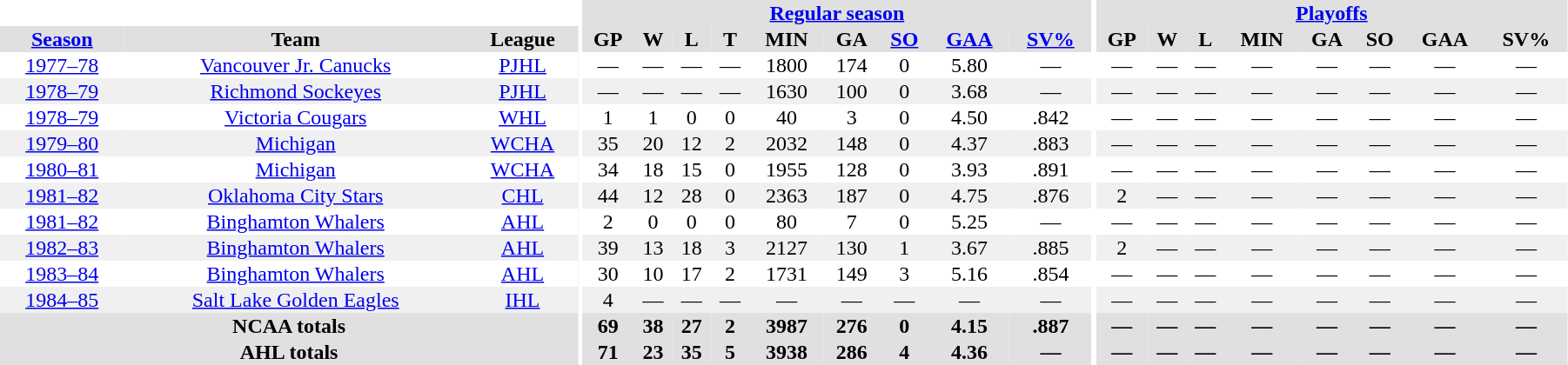<table border="0" cellpadding="1" cellspacing="0" style="text-align:center; width:95%">
<tr bgcolor="#e0e0e0">
<th colspan="3" bgcolor="#ffffff"></th>
<th rowspan="99" bgcolor="#ffffff"></th>
<th colspan="9"><a href='#'>Regular season</a></th>
<th rowspan="99" bgcolor="#ffffff"></th>
<th colspan="8"><a href='#'>Playoffs</a></th>
</tr>
<tr bgcolor="#e0e0e0">
<th><a href='#'>Season</a></th>
<th>Team</th>
<th>League</th>
<th>GP</th>
<th>W</th>
<th>L</th>
<th>T</th>
<th>MIN</th>
<th>GA</th>
<th><a href='#'>SO</a></th>
<th><a href='#'>GAA</a></th>
<th><a href='#'>SV%</a></th>
<th>GP</th>
<th>W</th>
<th>L</th>
<th>MIN</th>
<th>GA</th>
<th>SO</th>
<th>GAA</th>
<th>SV%</th>
</tr>
<tr>
<td><a href='#'>1977–78</a></td>
<td><a href='#'>Vancouver Jr. Canucks</a></td>
<td><a href='#'>PJHL</a></td>
<td>—</td>
<td>—</td>
<td>—</td>
<td>—</td>
<td>1800</td>
<td>174</td>
<td>0</td>
<td>5.80</td>
<td>—</td>
<td>—</td>
<td>—</td>
<td>—</td>
<td>—</td>
<td>—</td>
<td>—</td>
<td>—</td>
<td>—</td>
</tr>
<tr bgcolor="f0f0f0">
<td><a href='#'>1978–79</a></td>
<td><a href='#'>Richmond Sockeyes</a></td>
<td><a href='#'>PJHL</a></td>
<td>—</td>
<td>—</td>
<td>—</td>
<td>—</td>
<td>1630</td>
<td>100</td>
<td>0</td>
<td>3.68</td>
<td>—</td>
<td>—</td>
<td>—</td>
<td>—</td>
<td>—</td>
<td>—</td>
<td>—</td>
<td>—</td>
<td>—</td>
</tr>
<tr>
<td><a href='#'>1978–79</a></td>
<td><a href='#'>Victoria Cougars</a></td>
<td><a href='#'>WHL</a></td>
<td>1</td>
<td>1</td>
<td>0</td>
<td>0</td>
<td>40</td>
<td>3</td>
<td>0</td>
<td>4.50</td>
<td>.842</td>
<td>—</td>
<td>—</td>
<td>—</td>
<td>—</td>
<td>—</td>
<td>—</td>
<td>—</td>
<td>—</td>
</tr>
<tr bgcolor="f0f0f0">
<td><a href='#'>1979–80</a></td>
<td><a href='#'>Michigan</a></td>
<td><a href='#'>WCHA</a></td>
<td>35</td>
<td>20</td>
<td>12</td>
<td>2</td>
<td>2032</td>
<td>148</td>
<td>0</td>
<td>4.37</td>
<td>.883</td>
<td>—</td>
<td>—</td>
<td>—</td>
<td>—</td>
<td>—</td>
<td>—</td>
<td>—</td>
<td>—</td>
</tr>
<tr>
<td><a href='#'>1980–81</a></td>
<td><a href='#'>Michigan</a></td>
<td><a href='#'>WCHA</a></td>
<td>34</td>
<td>18</td>
<td>15</td>
<td>0</td>
<td>1955</td>
<td>128</td>
<td>0</td>
<td>3.93</td>
<td>.891</td>
<td>—</td>
<td>—</td>
<td>—</td>
<td>—</td>
<td>—</td>
<td>—</td>
<td>—</td>
<td>—</td>
</tr>
<tr bgcolor="f0f0f0">
<td><a href='#'>1981–82</a></td>
<td><a href='#'>Oklahoma City Stars</a></td>
<td><a href='#'>CHL</a></td>
<td>44</td>
<td>12</td>
<td>28</td>
<td>0</td>
<td>2363</td>
<td>187</td>
<td>0</td>
<td>4.75</td>
<td>.876</td>
<td>2</td>
<td>—</td>
<td>—</td>
<td>—</td>
<td>—</td>
<td>—</td>
<td>—</td>
<td>—</td>
</tr>
<tr>
<td><a href='#'>1981–82</a></td>
<td><a href='#'>Binghamton Whalers</a></td>
<td><a href='#'>AHL</a></td>
<td>2</td>
<td>0</td>
<td>0</td>
<td>0</td>
<td>80</td>
<td>7</td>
<td>0</td>
<td>5.25</td>
<td>—</td>
<td>—</td>
<td>—</td>
<td>—</td>
<td>—</td>
<td>—</td>
<td>—</td>
<td>—</td>
<td>—</td>
</tr>
<tr bgcolor="f0f0f0">
<td><a href='#'>1982–83</a></td>
<td><a href='#'>Binghamton Whalers</a></td>
<td><a href='#'>AHL</a></td>
<td>39</td>
<td>13</td>
<td>18</td>
<td>3</td>
<td>2127</td>
<td>130</td>
<td>1</td>
<td>3.67</td>
<td>.885</td>
<td>2</td>
<td>—</td>
<td>—</td>
<td>—</td>
<td>—</td>
<td>—</td>
<td>—</td>
<td>—</td>
</tr>
<tr>
<td><a href='#'>1983–84</a></td>
<td><a href='#'>Binghamton Whalers</a></td>
<td><a href='#'>AHL</a></td>
<td>30</td>
<td>10</td>
<td>17</td>
<td>2</td>
<td>1731</td>
<td>149</td>
<td>3</td>
<td>5.16</td>
<td>.854</td>
<td>—</td>
<td>—</td>
<td>—</td>
<td>—</td>
<td>—</td>
<td>—</td>
<td>—</td>
<td>—</td>
</tr>
<tr bgcolor="f0f0f0">
<td><a href='#'>1984–85</a></td>
<td><a href='#'>Salt Lake Golden Eagles</a></td>
<td><a href='#'>IHL</a></td>
<td>4</td>
<td>—</td>
<td>—</td>
<td>—</td>
<td>—</td>
<td>—</td>
<td>—</td>
<td>—</td>
<td>—</td>
<td>—</td>
<td>—</td>
<td>—</td>
<td>—</td>
<td>—</td>
<td>—</td>
<td>—</td>
<td>—</td>
</tr>
<tr bgcolor="#e0e0e0">
<th colspan="3">NCAA totals</th>
<th>69</th>
<th>38</th>
<th>27</th>
<th>2</th>
<th>3987</th>
<th>276</th>
<th>0</th>
<th>4.15</th>
<th>.887</th>
<th>—</th>
<th>—</th>
<th>—</th>
<th>—</th>
<th>—</th>
<th>—</th>
<th>—</th>
<th>—</th>
</tr>
<tr bgcolor="#e0e0e0">
<th colspan="3">AHL totals</th>
<th>71</th>
<th>23</th>
<th>35</th>
<th>5</th>
<th>3938</th>
<th>286</th>
<th>4</th>
<th>4.36</th>
<th>—</th>
<th>—</th>
<th>—</th>
<th>—</th>
<th>—</th>
<th>—</th>
<th>—</th>
<th>—</th>
<th>—</th>
</tr>
</table>
